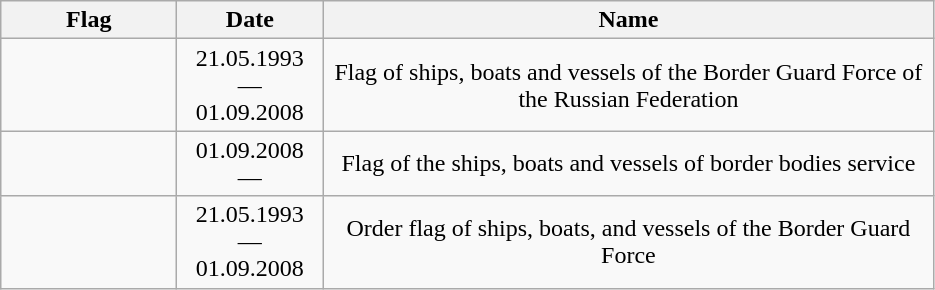<table class="wikitable">
<tr>
<th width="110">Flag</th>
<th width="90">Date</th>
<th width="400">Name</th>
</tr>
<tr style="text-align:center;">
<td></td>
<td>21.05.1993 — 01.09.2008</td>
<td>Flag of ships, boats and vessels of the Border Guard Force of the Russian Federation</td>
</tr>
<tr style="text-align:center;">
<td></td>
<td>01.09.2008 —</td>
<td>Flag of the ships, boats and vessels of border bodies service</td>
</tr>
<tr style="text-align:center;">
<td></td>
<td>21.05.1993 — 01.09.2008</td>
<td>Order flag of ships, boats, and vessels of the Border Guard Force</td>
</tr>
</table>
